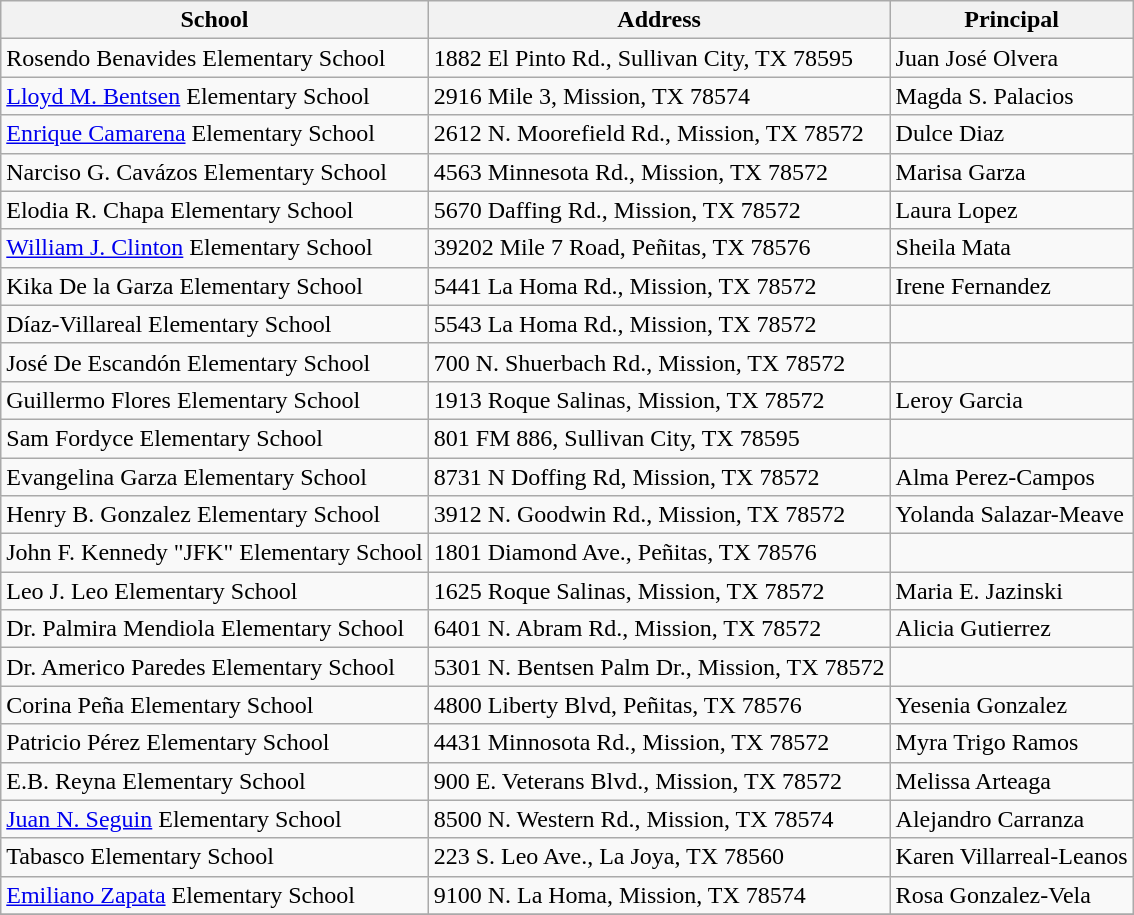<table class="wikitable">
<tr>
<th>School</th>
<th>Address</th>
<th>Principal</th>
</tr>
<tr>
<td>Rosendo Benavides Elementary School</td>
<td>1882 El Pinto Rd., Sullivan City, TX 78595</td>
<td>Juan José Olvera</td>
</tr>
<tr>
<td><a href='#'>Lloyd M. Bentsen</a> Elementary School</td>
<td>2916 Mile 3, Mission, TX 78574</td>
<td>Magda S. Palacios</td>
</tr>
<tr>
<td><a href='#'>Enrique Camarena</a> Elementary School</td>
<td>2612 N. Moorefield Rd., Mission, TX 78572</td>
<td>Dulce Diaz</td>
</tr>
<tr>
<td>Narciso G. Cavázos Elementary School</td>
<td>4563 Minnesota Rd., Mission, TX 78572</td>
<td>Marisa Garza</td>
</tr>
<tr>
<td>Elodia R. Chapa Elementary School</td>
<td>5670 Daffing Rd., Mission, TX 78572</td>
<td>Laura Lopez</td>
</tr>
<tr>
<td><a href='#'>William J. Clinton</a> Elementary School</td>
<td>39202 Mile 7 Road, Peñitas, TX 78576</td>
<td>Sheila Mata</td>
</tr>
<tr>
<td>Kika De la Garza Elementary School</td>
<td>5441 La Homa Rd., Mission, TX 78572</td>
<td>Irene Fernandez</td>
</tr>
<tr>
<td>Díaz-Villareal Elementary School</td>
<td>5543 La Homa Rd., Mission, TX 78572</td>
<td></td>
</tr>
<tr>
<td>José De Escandón Elementary School</td>
<td>700 N. Shuerbach Rd., Mission, TX 78572</td>
<td></td>
</tr>
<tr>
<td>Guillermo Flores Elementary School</td>
<td>1913 Roque Salinas, Mission, TX 78572</td>
<td>Leroy Garcia</td>
</tr>
<tr>
<td>Sam Fordyce Elementary School</td>
<td>801 FM 886, Sullivan City, TX 78595</td>
<td></td>
</tr>
<tr>
<td>Evangelina Garza Elementary School</td>
<td>8731 N Doffing Rd, Mission, TX 78572</td>
<td>Alma Perez-Campos</td>
</tr>
<tr>
<td>Henry B. Gonzalez Elementary School</td>
<td>3912 N. Goodwin Rd., Mission, TX 78572</td>
<td>Yolanda Salazar-Meave</td>
</tr>
<tr>
<td>John F. Kennedy "JFK" Elementary School</td>
<td>1801 Diamond Ave., Peñitas, TX 78576</td>
<td></td>
</tr>
<tr>
<td>Leo J. Leo Elementary School</td>
<td>1625 Roque Salinas, Mission, TX 78572</td>
<td>Maria E. Jazinski</td>
</tr>
<tr>
<td>Dr. Palmira Mendiola Elementary School</td>
<td>6401 N. Abram Rd., Mission, TX 78572</td>
<td>Alicia Gutierrez</td>
</tr>
<tr>
<td>Dr. Americo Paredes Elementary School</td>
<td>5301 N. Bentsen Palm Dr., Mission, TX 78572</td>
<td></td>
</tr>
<tr>
<td>Corina Peña Elementary School</td>
<td>4800 Liberty Blvd, Peñitas, TX 78576</td>
<td>Yesenia Gonzalez</td>
</tr>
<tr>
<td>Patricio Pérez Elementary School</td>
<td>4431 Minnosota Rd., Mission, TX 78572</td>
<td>Myra Trigo Ramos</td>
</tr>
<tr>
<td>E.B. Reyna Elementary School</td>
<td>900 E. Veterans Blvd., Mission, TX 78572</td>
<td>Melissa Arteaga</td>
</tr>
<tr>
<td><a href='#'>Juan N. Seguin</a> Elementary School</td>
<td>8500 N. Western Rd., Mission, TX 78574</td>
<td>Alejandro Carranza</td>
</tr>
<tr>
<td>Tabasco Elementary School</td>
<td>223 S. Leo Ave., La Joya, TX 78560</td>
<td>Karen Villarreal-Leanos</td>
</tr>
<tr>
<td><a href='#'>Emiliano Zapata</a> Elementary School</td>
<td>9100 N. La Homa, Mission, TX 78574</td>
<td>Rosa Gonzalez-Vela</td>
</tr>
<tr>
</tr>
</table>
